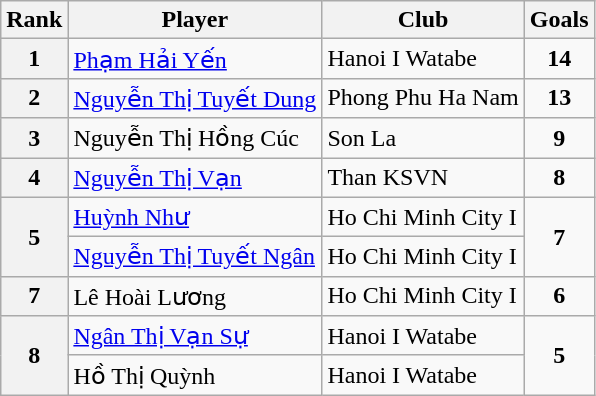<table class="wikitable" style="text-align:center">
<tr>
<th>Rank</th>
<th>Player</th>
<th>Club</th>
<th>Goals</th>
</tr>
<tr>
<th>1</th>
<td align="left"> <a href='#'>Phạm Hải Yến</a></td>
<td align="left">Hanoi I Watabe</td>
<td><strong>14</strong></td>
</tr>
<tr>
<th>2</th>
<td align="left"> <a href='#'>Nguyễn Thị Tuyết Dung</a></td>
<td align="left">Phong Phu Ha Nam</td>
<td><strong>13</strong></td>
</tr>
<tr>
<th>3</th>
<td align="left"> Nguyễn Thị Hồng Cúc</td>
<td align="left">Son La</td>
<td><strong>9</strong></td>
</tr>
<tr>
<th>4</th>
<td align="left"> <a href='#'>Nguyễn Thị Vạn</a></td>
<td align="left">Than KSVN</td>
<td><strong>8</strong></td>
</tr>
<tr>
<th rowspan=2>5</th>
<td align="left"> <a href='#'>Huỳnh Như</a></td>
<td align="left">Ho Chi Minh City I</td>
<td rowspan=2><strong>7</strong></td>
</tr>
<tr>
<td align="left"> <a href='#'>Nguyễn Thị Tuyết Ngân</a></td>
<td align="left">Ho Chi Minh City I</td>
</tr>
<tr>
<th>7</th>
<td align="left"> Lê Hoài Lương</td>
<td align="left">Ho Chi Minh City I</td>
<td><strong>6</strong></td>
</tr>
<tr>
<th rowspan=2>8</th>
<td align="left"> <a href='#'>Ngân Thị Vạn Sự</a></td>
<td align="left">Hanoi I Watabe</td>
<td rowspan=2><strong>5</strong></td>
</tr>
<tr>
<td align="left"> Hồ Thị Quỳnh</td>
<td align="left">Hanoi I Watabe</td>
</tr>
</table>
